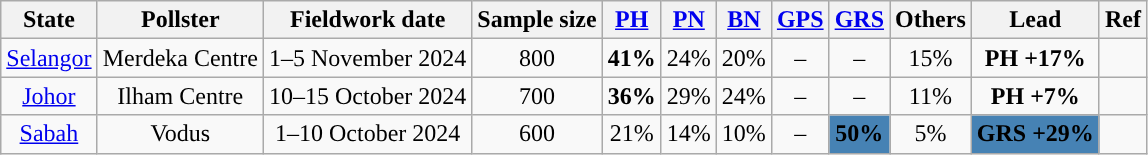<table class="wikitable" style=text-align:center>
<tr>
<th>State</th>
<th>Pollster</th>
<th>Fieldwork date</th>
<th>Sample size</th>
<th><a href='#'>PH</a></th>
<th><a href='#'>PN</a></th>
<th><a href='#'>BN</a></th>
<th><a href='#'>GPS</a></th>
<th><a href='#'>GRS</a></th>
<th>Others</th>
<th>Lead</th>
<th>Ref</th>
</tr>
<tr>
<td><a href='#'>Selangor</a></td>
<td>Merdeka Centre</td>
<td>1–5 November 2024</td>
<td>800</td>
<td><strong>41%</strong></td>
<td>24%</td>
<td>20%</td>
<td>–</td>
<td>–</td>
<td>15%</td>
<td><strong>PH +17%</strong></td>
<td></td>
</tr>
<tr>
<td><a href='#'>Johor</a></td>
<td>Ilham Centre</td>
<td>10–15 October 2024</td>
<td>700</td>
<td><strong>36%</strong></td>
<td>29%</td>
<td>24%</td>
<td>–</td>
<td>–</td>
<td>11%</td>
<td><strong>PH +7%</strong></td>
<td></td>
</tr>
<tr>
<td><a href='#'>Sabah</a></td>
<td>Vodus</td>
<td>1–10 October 2024</td>
<td>600</td>
<td>21%</td>
<td>14%</td>
<td>10%</td>
<td>–</td>
<td bgcolor="#4682B4"><strong>50%</strong></td>
<td>5%</td>
<td bgcolor="#4682B4"><strong>GRS +29%</strong></td>
<td></td>
</tr>
</table>
